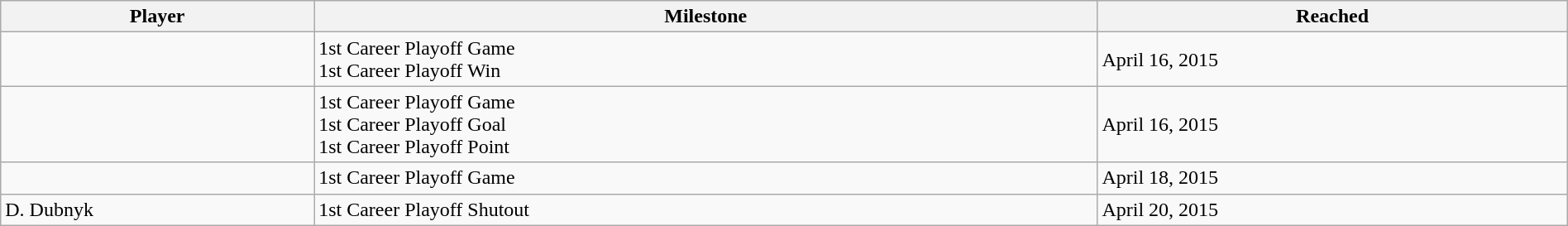<table class="wikitable sortable" style="width:100%;">
<tr align=center>
<th style="width:20%;">Player</th>
<th style="width:50%;">Milestone</th>
<th style="width:30%;" data-sort-type="date">Reached</th>
</tr>
<tr>
<td></td>
<td>1st Career Playoff Game<br>1st Career Playoff Win</td>
<td>April 16, 2015</td>
</tr>
<tr>
<td></td>
<td>1st Career Playoff Game<br>1st Career Playoff Goal<br>1st Career Playoff Point</td>
<td>April 16, 2015</td>
</tr>
<tr>
<td></td>
<td>1st Career Playoff Game</td>
<td>April 18, 2015</td>
</tr>
<tr>
<td>D. Dubnyk</td>
<td>1st Career Playoff Shutout</td>
<td>April 20, 2015</td>
</tr>
</table>
